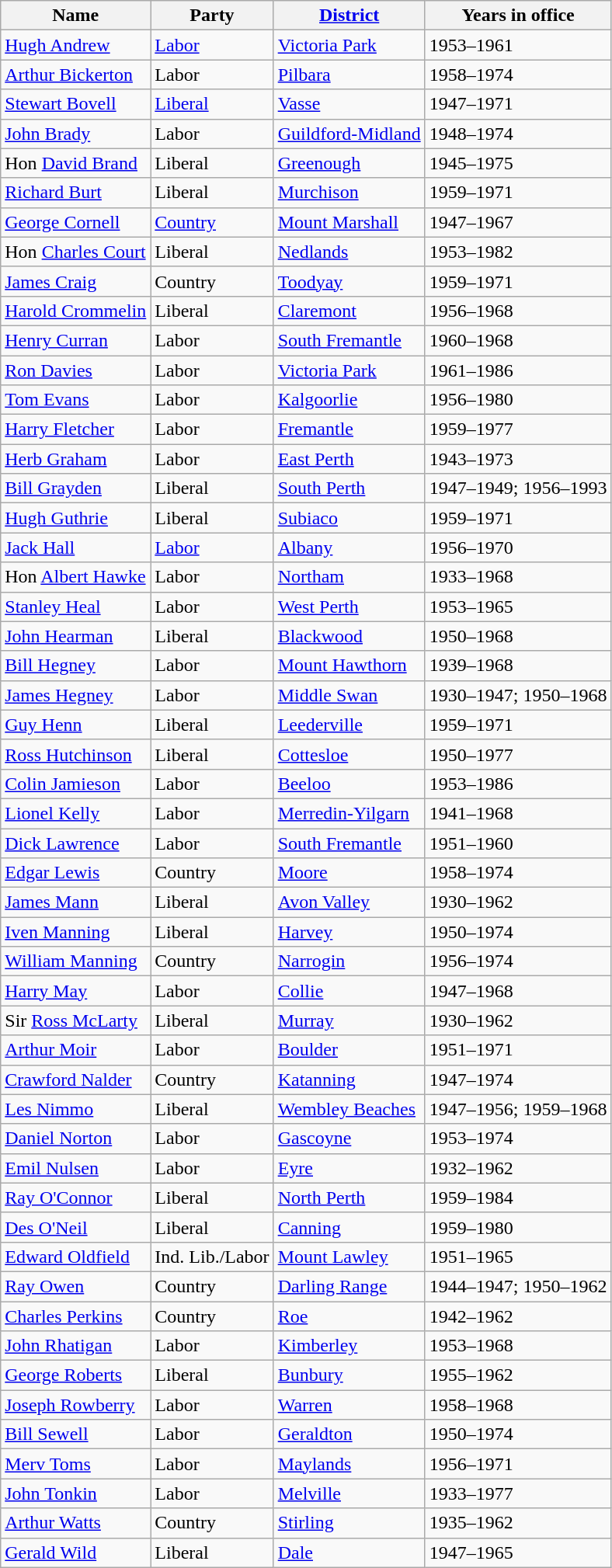<table class="wikitable sortable">
<tr>
<th><strong>Name</strong></th>
<th><strong>Party</strong></th>
<th><strong><a href='#'>District</a></strong></th>
<th><strong>Years in office</strong></th>
</tr>
<tr>
<td><a href='#'>Hugh Andrew</a></td>
<td><a href='#'>Labor</a></td>
<td><a href='#'>Victoria Park</a></td>
<td>1953–1961</td>
</tr>
<tr>
<td><a href='#'>Arthur Bickerton</a></td>
<td>Labor</td>
<td><a href='#'>Pilbara</a></td>
<td>1958–1974</td>
</tr>
<tr>
<td><a href='#'>Stewart Bovell</a></td>
<td><a href='#'>Liberal</a></td>
<td><a href='#'>Vasse</a></td>
<td>1947–1971</td>
</tr>
<tr>
<td><a href='#'>John Brady</a></td>
<td>Labor</td>
<td><a href='#'>Guildford-Midland</a></td>
<td>1948–1974</td>
</tr>
<tr>
<td>Hon <a href='#'>David Brand</a></td>
<td>Liberal</td>
<td><a href='#'>Greenough</a></td>
<td>1945–1975</td>
</tr>
<tr>
<td><a href='#'>Richard Burt</a></td>
<td>Liberal</td>
<td><a href='#'>Murchison</a></td>
<td>1959–1971</td>
</tr>
<tr>
<td><a href='#'>George Cornell</a></td>
<td><a href='#'>Country</a></td>
<td><a href='#'>Mount Marshall</a></td>
<td>1947–1967</td>
</tr>
<tr>
<td>Hon <a href='#'>Charles Court</a></td>
<td>Liberal</td>
<td><a href='#'>Nedlands</a></td>
<td>1953–1982</td>
</tr>
<tr>
<td><a href='#'>James Craig</a></td>
<td>Country</td>
<td><a href='#'>Toodyay</a></td>
<td>1959–1971</td>
</tr>
<tr>
<td><a href='#'>Harold Crommelin</a></td>
<td>Liberal</td>
<td><a href='#'>Claremont</a></td>
<td>1956–1968</td>
</tr>
<tr>
<td><a href='#'>Henry Curran</a></td>
<td>Labor</td>
<td><a href='#'>South Fremantle</a></td>
<td>1960–1968</td>
</tr>
<tr>
<td><a href='#'>Ron Davies</a></td>
<td>Labor</td>
<td><a href='#'>Victoria Park</a></td>
<td>1961–1986</td>
</tr>
<tr>
<td><a href='#'>Tom Evans</a></td>
<td>Labor</td>
<td><a href='#'>Kalgoorlie</a></td>
<td>1956–1980</td>
</tr>
<tr>
<td><a href='#'>Harry Fletcher</a></td>
<td>Labor</td>
<td><a href='#'>Fremantle</a></td>
<td>1959–1977</td>
</tr>
<tr>
<td><a href='#'>Herb Graham</a></td>
<td>Labor</td>
<td><a href='#'>East Perth</a></td>
<td>1943–1973</td>
</tr>
<tr>
<td><a href='#'>Bill Grayden</a></td>
<td>Liberal</td>
<td><a href='#'>South Perth</a></td>
<td>1947–1949; 1956–1993</td>
</tr>
<tr>
<td><a href='#'>Hugh Guthrie</a></td>
<td>Liberal</td>
<td><a href='#'>Subiaco</a></td>
<td>1959–1971</td>
</tr>
<tr>
<td><a href='#'>Jack Hall</a></td>
<td><a href='#'>Labor</a></td>
<td><a href='#'>Albany</a></td>
<td>1956–1970</td>
</tr>
<tr>
<td>Hon <a href='#'>Albert Hawke</a></td>
<td>Labor</td>
<td><a href='#'>Northam</a></td>
<td>1933–1968</td>
</tr>
<tr>
<td><a href='#'>Stanley Heal</a></td>
<td>Labor</td>
<td><a href='#'>West Perth</a></td>
<td>1953–1965</td>
</tr>
<tr>
<td><a href='#'>John Hearman</a></td>
<td>Liberal</td>
<td><a href='#'>Blackwood</a></td>
<td>1950–1968</td>
</tr>
<tr>
<td><a href='#'>Bill Hegney</a></td>
<td>Labor</td>
<td><a href='#'>Mount Hawthorn</a></td>
<td>1939–1968</td>
</tr>
<tr>
<td><a href='#'>James Hegney</a></td>
<td>Labor</td>
<td><a href='#'>Middle Swan</a></td>
<td>1930–1947; 1950–1968</td>
</tr>
<tr>
<td><a href='#'>Guy Henn</a></td>
<td>Liberal</td>
<td><a href='#'>Leederville</a></td>
<td>1959–1971</td>
</tr>
<tr>
<td><a href='#'>Ross Hutchinson</a></td>
<td>Liberal</td>
<td><a href='#'>Cottesloe</a></td>
<td>1950–1977</td>
</tr>
<tr>
<td><a href='#'>Colin Jamieson</a></td>
<td>Labor</td>
<td><a href='#'>Beeloo</a></td>
<td>1953–1986</td>
</tr>
<tr>
<td><a href='#'>Lionel Kelly</a></td>
<td>Labor</td>
<td><a href='#'>Merredin-Yilgarn</a></td>
<td>1941–1968</td>
</tr>
<tr>
<td><a href='#'>Dick Lawrence</a></td>
<td>Labor</td>
<td><a href='#'>South Fremantle</a></td>
<td>1951–1960</td>
</tr>
<tr>
<td><a href='#'>Edgar Lewis</a></td>
<td>Country</td>
<td><a href='#'>Moore</a></td>
<td>1958–1974</td>
</tr>
<tr>
<td><a href='#'>James Mann</a></td>
<td>Liberal</td>
<td><a href='#'>Avon Valley</a></td>
<td>1930–1962</td>
</tr>
<tr>
<td><a href='#'>Iven Manning</a></td>
<td>Liberal</td>
<td><a href='#'>Harvey</a></td>
<td>1950–1974</td>
</tr>
<tr>
<td><a href='#'>William Manning</a></td>
<td>Country</td>
<td><a href='#'>Narrogin</a></td>
<td>1956–1974</td>
</tr>
<tr>
<td><a href='#'>Harry May</a></td>
<td>Labor</td>
<td><a href='#'>Collie</a></td>
<td>1947–1968</td>
</tr>
<tr>
<td>Sir <a href='#'>Ross McLarty</a></td>
<td>Liberal</td>
<td><a href='#'>Murray</a></td>
<td>1930–1962</td>
</tr>
<tr>
<td><a href='#'>Arthur Moir</a></td>
<td>Labor</td>
<td><a href='#'>Boulder</a></td>
<td>1951–1971</td>
</tr>
<tr>
<td><a href='#'>Crawford Nalder</a></td>
<td>Country</td>
<td><a href='#'>Katanning</a></td>
<td>1947–1974</td>
</tr>
<tr>
<td><a href='#'>Les Nimmo</a></td>
<td>Liberal</td>
<td><a href='#'>Wembley Beaches</a></td>
<td>1947–1956; 1959–1968</td>
</tr>
<tr>
<td><a href='#'>Daniel Norton</a></td>
<td>Labor</td>
<td><a href='#'>Gascoyne</a></td>
<td>1953–1974</td>
</tr>
<tr>
<td><a href='#'>Emil Nulsen</a></td>
<td>Labor</td>
<td><a href='#'>Eyre</a></td>
<td>1932–1962</td>
</tr>
<tr>
<td><a href='#'>Ray O'Connor</a></td>
<td>Liberal</td>
<td><a href='#'>North Perth</a></td>
<td>1959–1984</td>
</tr>
<tr>
<td><a href='#'>Des O'Neil</a></td>
<td>Liberal</td>
<td><a href='#'>Canning</a></td>
<td>1959–1980</td>
</tr>
<tr>
<td><a href='#'>Edward Oldfield</a></td>
<td>Ind. Lib./Labor</td>
<td><a href='#'>Mount Lawley</a></td>
<td>1951–1965</td>
</tr>
<tr>
<td><a href='#'>Ray Owen</a></td>
<td>Country</td>
<td><a href='#'>Darling Range</a></td>
<td>1944–1947; 1950–1962</td>
</tr>
<tr>
<td><a href='#'>Charles Perkins</a></td>
<td>Country</td>
<td><a href='#'>Roe</a></td>
<td>1942–1962</td>
</tr>
<tr>
<td><a href='#'>John Rhatigan</a></td>
<td>Labor</td>
<td><a href='#'>Kimberley</a></td>
<td>1953–1968</td>
</tr>
<tr>
<td><a href='#'>George Roberts</a></td>
<td>Liberal</td>
<td><a href='#'>Bunbury</a></td>
<td>1955–1962</td>
</tr>
<tr>
<td><a href='#'>Joseph Rowberry</a></td>
<td>Labor</td>
<td><a href='#'>Warren</a></td>
<td>1958–1968</td>
</tr>
<tr>
<td><a href='#'>Bill Sewell</a></td>
<td>Labor</td>
<td><a href='#'>Geraldton</a></td>
<td>1950–1974</td>
</tr>
<tr>
<td><a href='#'>Merv Toms</a></td>
<td>Labor</td>
<td><a href='#'>Maylands</a></td>
<td>1956–1971</td>
</tr>
<tr>
<td><a href='#'>John Tonkin</a></td>
<td>Labor</td>
<td><a href='#'>Melville</a></td>
<td>1933–1977</td>
</tr>
<tr>
<td><a href='#'>Arthur Watts</a></td>
<td>Country</td>
<td><a href='#'>Stirling</a></td>
<td>1935–1962</td>
</tr>
<tr>
<td><a href='#'>Gerald Wild</a></td>
<td>Liberal</td>
<td><a href='#'>Dale</a></td>
<td>1947–1965</td>
</tr>
</table>
